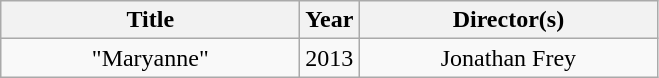<table class="wikitable plainrowheaders" style="text-align:center;">
<tr>
<th scope="col" style="width:12em;">Title</th>
<th scope="col">Year</th>
<th scope="col" style="width:12em;">Director(s)</th>
</tr>
<tr>
<td>"Maryanne"</td>
<td>2013</td>
<td>Jonathan Frey</td>
</tr>
</table>
